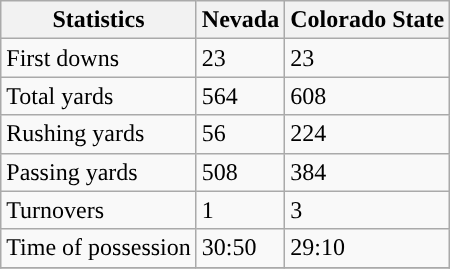<table class="wikitable">
<tr>
<th>Statistics</th>
<th>Nevada</th>
<th>Colorado State</th>
</tr>
<tr>
<td>First downs</td>
<td>23</td>
<td>23</td>
</tr>
<tr>
<td>Total yards</td>
<td>564</td>
<td>608</td>
</tr>
<tr>
<td>Rushing yards</td>
<td>56</td>
<td>224</td>
</tr>
<tr>
<td>Passing yards</td>
<td>508</td>
<td>384</td>
</tr>
<tr>
<td>Turnovers</td>
<td>1</td>
<td>3</td>
</tr>
<tr>
<td>Time of possession</td>
<td>30:50</td>
<td>29:10</td>
</tr>
<tr>
</tr>
</table>
